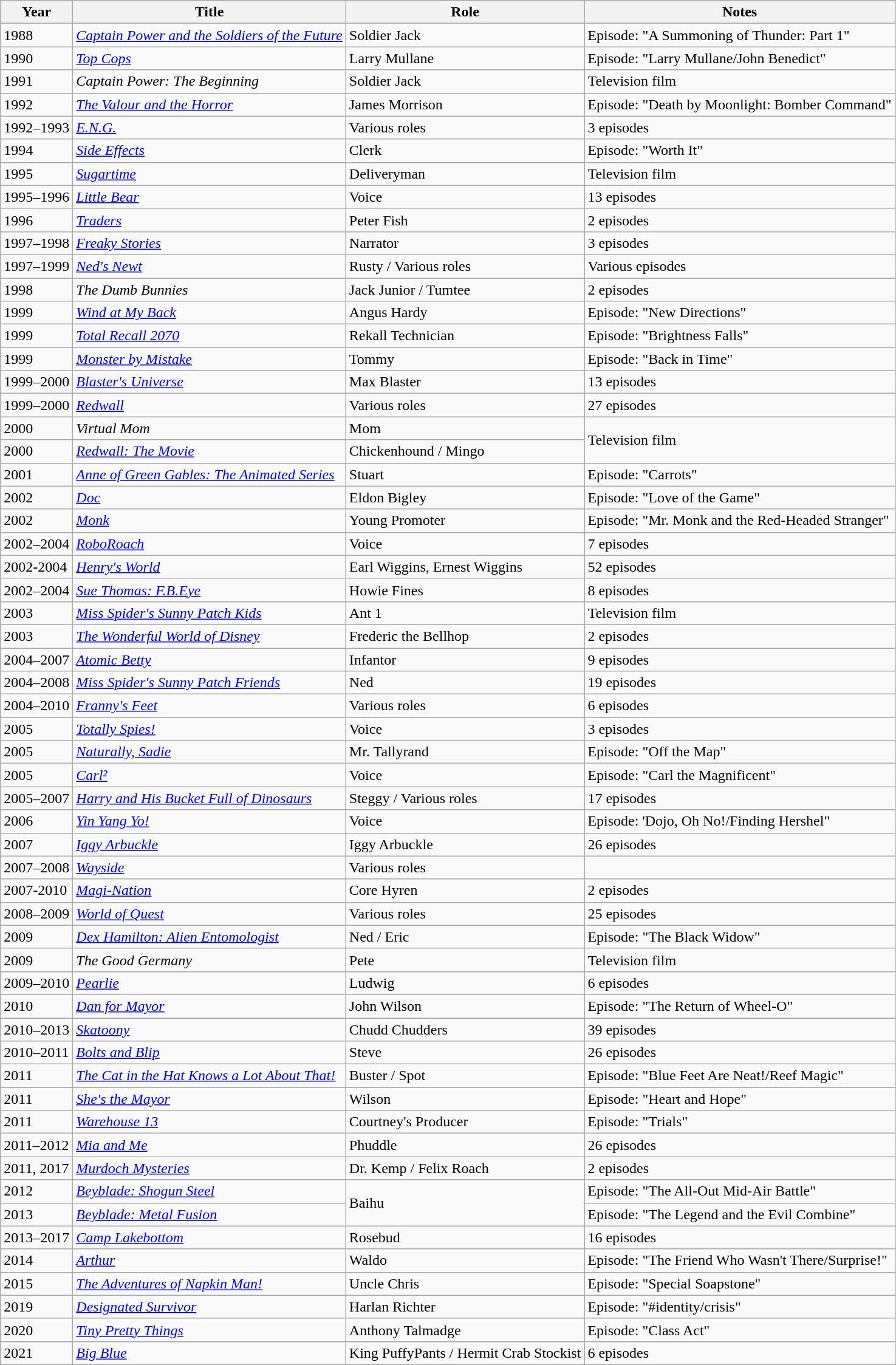<table class="wikitable sortable">
<tr>
<th>Year</th>
<th>Title</th>
<th>Role</th>
<th class="unsortable">Notes</th>
</tr>
<tr>
<td>1988</td>
<td><em><a href='#'>Captain Power and the Soldiers of the Future</a></em></td>
<td>Soldier Jack</td>
<td>Episode: "A Summoning of Thunder: Part 1"</td>
</tr>
<tr>
<td>1990</td>
<td><em><a href='#'>Top Cops</a></em></td>
<td>Larry Mullane</td>
<td>Episode: "Larry Mullane/John Benedict"</td>
</tr>
<tr>
<td>1991</td>
<td><em>Captain Power: The Beginning</em></td>
<td>Soldier Jack</td>
<td>Television film</td>
</tr>
<tr>
<td>1992</td>
<td data-sort-value="Valour and the Horror, The"><em><a href='#'>The Valour and the Horror</a></em></td>
<td>James Morrison</td>
<td>Episode: "Death by Moonlight: Bomber Command"</td>
</tr>
<tr>
<td>1992–1993</td>
<td><em><a href='#'>E.N.G.</a></em></td>
<td>Various roles</td>
<td>3 episodes</td>
</tr>
<tr>
<td>1994</td>
<td><a href='#'><em>Side Effects</em></a></td>
<td>Clerk</td>
<td>Episode: "Worth It"</td>
</tr>
<tr>
<td>1995</td>
<td><a href='#'><em>Sugartime</em></a></td>
<td>Deliveryman</td>
<td>Television film</td>
</tr>
<tr>
<td>1995–1996</td>
<td><a href='#'><em>Little Bear</em></a></td>
<td>Voice</td>
<td>13 episodes</td>
</tr>
<tr>
<td>1996</td>
<td><a href='#'><em>Traders</em></a></td>
<td>Peter Fish</td>
<td>2 episodes</td>
</tr>
<tr>
<td>1997–1998</td>
<td><em><a href='#'>Freaky Stories</a></em></td>
<td>Narrator</td>
<td>3 episodes</td>
</tr>
<tr>
<td>1997–1999</td>
<td><em><a href='#'>Ned's Newt</a></em></td>
<td>Rusty / Various roles</td>
<td>Various episodes</td>
</tr>
<tr>
<td>1998</td>
<td data-sort-value="Dumb Bunnies, The"><em>The Dumb Bunnies</em></td>
<td>Jack Junior / Tumtee</td>
<td>2 episodes</td>
</tr>
<tr>
<td>1999</td>
<td><em><a href='#'>Wind at My Back</a></em></td>
<td>Angus Hardy</td>
<td>Episode: "New Directions"</td>
</tr>
<tr>
<td>1999</td>
<td><em><a href='#'>Total Recall 2070</a></em></td>
<td>Rekall Technician</td>
<td>Episode: "Brightness Falls"</td>
</tr>
<tr>
<td>1999</td>
<td><em><a href='#'>Monster by Mistake</a></em></td>
<td>Tommy</td>
<td>Episode: "Back in Time"</td>
</tr>
<tr>
<td>1999–2000</td>
<td><em><a href='#'>Blaster's Universe</a></em></td>
<td>Max Blaster</td>
<td>13 episodes</td>
</tr>
<tr>
<td>1999–2000</td>
<td><em><a href='#'>Redwall</a></em></td>
<td>Various roles</td>
<td>27 episodes</td>
</tr>
<tr>
<td>2000</td>
<td><em>Virtual Mom</em></td>
<td>Mom</td>
<td rowspan="2">Television film</td>
</tr>
<tr>
<td>2000</td>
<td><em><a href='#'>Redwall: The Movie</a></em></td>
<td>Chickenhound / Mingo</td>
</tr>
<tr>
<td>2001</td>
<td><em><a href='#'>Anne of Green Gables: The Animated Series</a></em></td>
<td>Stuart</td>
<td>Episode: "Carrots"</td>
</tr>
<tr>
<td>2002</td>
<td><a href='#'><em>Doc</em></a></td>
<td>Eldon Bigley</td>
<td>Episode: "Love of the Game"</td>
</tr>
<tr>
<td>2002</td>
<td><a href='#'><em>Monk</em></a></td>
<td>Young Promoter</td>
<td>Episode: "Mr. Monk and the Red-Headed Stranger"</td>
</tr>
<tr>
<td>2002–2004</td>
<td><em><a href='#'>RoboRoach</a></em></td>
<td>Voice</td>
<td>7 episodes</td>
</tr>
<tr>
<td>2002-2004</td>
<td><em><a href='#'>Henry's World</a></em></td>
<td>Earl Wiggins, Ernest Wiggins</td>
<td>52 episodes</td>
</tr>
<tr>
<td>2002–2004</td>
<td><em><a href='#'>Sue Thomas: F.B.Eye</a></em></td>
<td>Howie Fines</td>
<td>8 episodes</td>
</tr>
<tr>
<td>2003</td>
<td><em><a href='#'>Miss Spider's Sunny Patch Kids</a></em></td>
<td>Ant 1</td>
<td>Television film</td>
</tr>
<tr>
<td>2003</td>
<td data-sort-value="Wonderful World of Disney, The"><em><a href='#'>The Wonderful World of Disney</a></em></td>
<td>Frederic the Bellhop</td>
<td>2 episodes</td>
</tr>
<tr>
<td>2004–2007</td>
<td><em><a href='#'>Atomic Betty</a></em></td>
<td>Infantor</td>
<td>9 episodes</td>
</tr>
<tr>
<td>2004–2008</td>
<td><em><a href='#'>Miss Spider's Sunny Patch Friends</a></em></td>
<td>Ned</td>
<td>19 episodes</td>
</tr>
<tr>
<td>2004–2010</td>
<td><em><a href='#'>Franny's Feet</a></em></td>
<td>Various roles</td>
<td>6 episodes</td>
</tr>
<tr>
<td>2005</td>
<td><em><a href='#'>Totally Spies!</a></em></td>
<td>Voice</td>
<td>3 episodes</td>
</tr>
<tr>
<td>2005</td>
<td><em><a href='#'>Naturally, Sadie</a></em></td>
<td>Mr. Tallyrand</td>
<td>Episode: "Off the Map"</td>
</tr>
<tr>
<td>2005</td>
<td><em><a href='#'>Carl²</a></em></td>
<td>Voice</td>
<td>Episode: "Carl the Magnificent"</td>
</tr>
<tr>
<td>2005–2007</td>
<td><em><a href='#'>Harry and His Bucket Full of Dinosaurs</a></em></td>
<td>Steggy / Various roles</td>
<td>17 episodes</td>
</tr>
<tr>
<td>2006</td>
<td><em><a href='#'>Yin Yang Yo!</a></em></td>
<td>Voice</td>
<td>Episode: 'Dojo, Oh No!/Finding Hershel"</td>
</tr>
<tr>
<td>2007</td>
<td><em><a href='#'>Iggy Arbuckle</a></em></td>
<td>Iggy Arbuckle</td>
<td>26 episodes</td>
</tr>
<tr>
<td>2007–2008</td>
<td><em><a href='#'>Wayside</a></em></td>
<td>Various roles</td>
<td></td>
</tr>
<tr>
<td>2007-2010</td>
<td><em><a href='#'>Magi-Nation</a></em></td>
<td>Core Hyren</td>
<td>2 episodes</td>
</tr>
<tr>
<td>2008–2009</td>
<td><em><a href='#'>World of Quest</a></em></td>
<td>Various roles</td>
<td>25 episodes</td>
</tr>
<tr>
<td>2009</td>
<td><em><a href='#'>Dex Hamilton: Alien Entomologist</a></em></td>
<td>Ned / Eric</td>
<td>Episode: "The Black Widow"</td>
</tr>
<tr>
<td>2009</td>
<td data-sort-value="Good Germany, The"><em>The Good Germany</em></td>
<td>Pete</td>
<td>Television film</td>
</tr>
<tr>
<td>2009–2010</td>
<td><em><a href='#'>Pearlie</a></em></td>
<td>Ludwig</td>
<td>6 episodes</td>
</tr>
<tr>
<td>2010</td>
<td><em><a href='#'>Dan for Mayor</a></em></td>
<td>John Wilson</td>
<td>Episode: "The Return of Wheel-O"</td>
</tr>
<tr>
<td>2010–2013</td>
<td><em><a href='#'>Skatoony</a></em></td>
<td>Chudd Chudders</td>
<td>39 episodes</td>
</tr>
<tr>
<td>2010–2011</td>
<td><em><a href='#'>Bolts and Blip</a></em></td>
<td>Steve</td>
<td>26 episodes</td>
</tr>
<tr>
<td>2011</td>
<td data-sort-value="Cat in the Hat Knows a Lot About That!, The"><em><a href='#'>The Cat in the Hat Knows a Lot About That!</a></em></td>
<td>Buster / Spot</td>
<td>Episode: "Blue Feet Are Neat!/Reef Magic"</td>
</tr>
<tr>
<td>2011</td>
<td><em><a href='#'>She's the Mayor</a></em></td>
<td>Wilson</td>
<td>Episode: "Heart and Hope"</td>
</tr>
<tr>
<td>2011</td>
<td><em><a href='#'>Warehouse 13</a></em></td>
<td>Courtney's Producer</td>
<td>Episode: "Trials"</td>
</tr>
<tr>
<td>2011–2012</td>
<td><em><a href='#'>Mia and Me</a></em></td>
<td>Phuddle</td>
<td>26 episodes</td>
</tr>
<tr>
<td>2011, 2017</td>
<td><em><a href='#'>Murdoch Mysteries</a></em></td>
<td>Dr. Kemp / Felix Roach</td>
<td>2 episodes</td>
</tr>
<tr>
<td>2012</td>
<td><em><a href='#'>Beyblade: Shogun Steel</a></em></td>
<td rowspan="2">Baihu</td>
<td>Episode: "The All-Out Mid-Air Battle"</td>
</tr>
<tr>
<td>2013</td>
<td><em><a href='#'>Beyblade: Metal Fusion</a></em></td>
<td>Episode: "The Legend and the Evil Combine"</td>
</tr>
<tr>
<td>2013–2017</td>
<td><em><a href='#'>Camp Lakebottom</a></em></td>
<td>Rosebud</td>
<td>16 episodes</td>
</tr>
<tr>
<td>2014</td>
<td><a href='#'><em>Arthur</em></a></td>
<td>Waldo</td>
<td>Episode: "The Friend Who Wasn't There/Surprise!"</td>
</tr>
<tr>
<td>2015</td>
<td data-sort-value="Adventures of Napkin Man!, The"><em><a href='#'>The Adventures of Napkin Man!</a></em></td>
<td>Uncle Chris</td>
<td>Episode: "Special Soapstone"</td>
</tr>
<tr>
<td>2019</td>
<td><em><a href='#'>Designated Survivor</a></em></td>
<td>Harlan Richter</td>
<td>Episode: "#identity/crisis"</td>
</tr>
<tr>
<td>2020</td>
<td><em><a href='#'>Tiny Pretty Things</a></em></td>
<td>Anthony Talmadge</td>
<td>Episode: "Class Act"</td>
</tr>
<tr>
<td>2021</td>
<td><em><a href='#'>Big Blue</a></em></td>
<td>King PuffyPants / Hermit Crab Stockist</td>
<td>6 episodes</td>
</tr>
</table>
